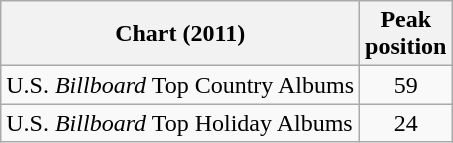<table class="wikitable">
<tr>
<th>Chart (2011)</th>
<th>Peak<br>position</th>
</tr>
<tr>
<td>U.S. <em>Billboard</em> Top Country Albums</td>
<td align="center">59</td>
</tr>
<tr>
<td>U.S. <em>Billboard</em> Top Holiday Albums</td>
<td align="center">24</td>
</tr>
</table>
